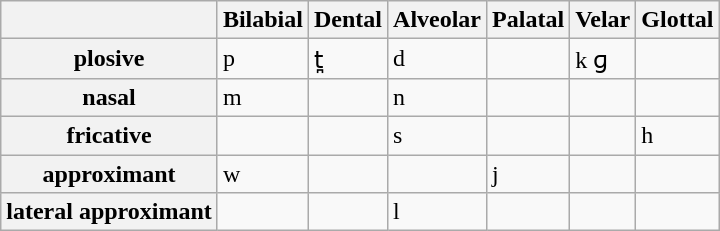<table class="wikitable">
<tr>
<th></th>
<th>Bilabial</th>
<th>Dental</th>
<th>Alveolar</th>
<th>Palatal</th>
<th>Velar</th>
<th>Glottal</th>
</tr>
<tr>
<th>plosive</th>
<td>p</td>
<td>t̪</td>
<td>d</td>
<td></td>
<td>k ɡ</td>
<td></td>
</tr>
<tr>
<th>nasal</th>
<td>m</td>
<td></td>
<td>n</td>
<td></td>
<td></td>
<td></td>
</tr>
<tr>
<th>fricative</th>
<td></td>
<td></td>
<td>s</td>
<td></td>
<td></td>
<td>h</td>
</tr>
<tr>
<th>approximant</th>
<td>w</td>
<td></td>
<td></td>
<td>j</td>
<td></td>
<td></td>
</tr>
<tr>
<th>lateral approximant</th>
<td></td>
<td></td>
<td>l</td>
<td></td>
<td></td>
<td></td>
</tr>
</table>
